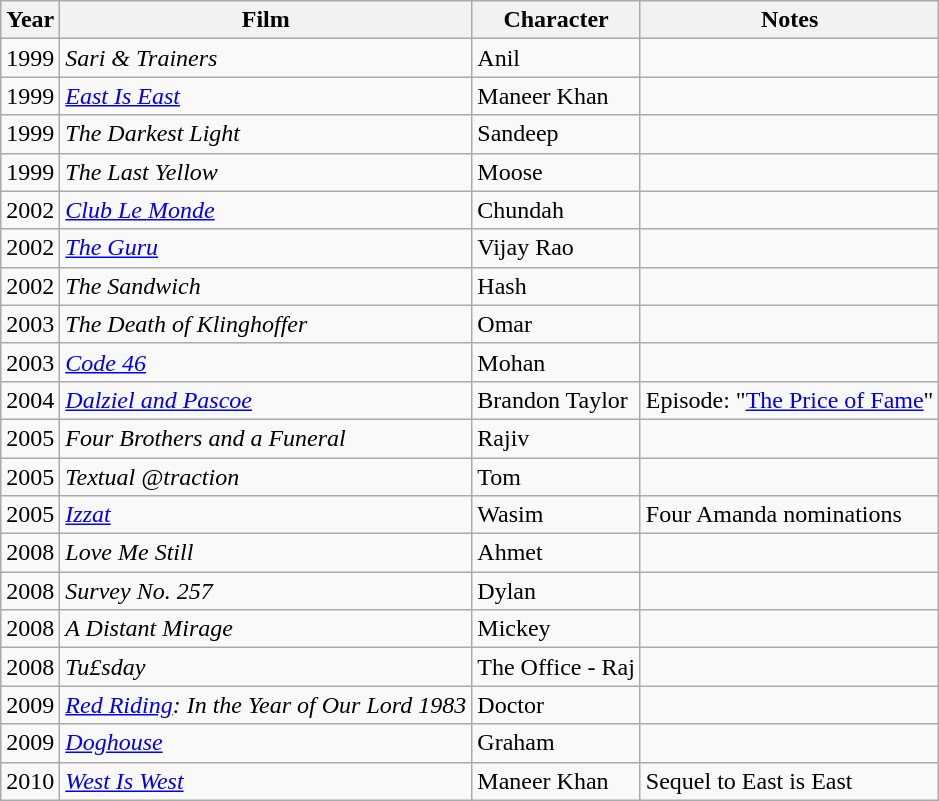<table class="wikitable sortable">
<tr>
<th>Year</th>
<th>Film</th>
<th>Character</th>
<th>Notes</th>
</tr>
<tr>
<td>1999</td>
<td><em>Sari & Trainers</em></td>
<td>Anil</td>
<td></td>
</tr>
<tr>
<td>1999</td>
<td><em><a href='#'>East Is East</a></em></td>
<td>Maneer Khan</td>
<td></td>
</tr>
<tr>
<td>1999</td>
<td><em>The Darkest Light</em></td>
<td>Sandeep</td>
<td></td>
</tr>
<tr>
<td>1999</td>
<td><em>The Last Yellow</em></td>
<td>Moose</td>
<td></td>
</tr>
<tr>
<td>2002</td>
<td><em><a href='#'>Club Le Monde</a></em></td>
<td>Chundah</td>
<td></td>
</tr>
<tr>
<td>2002</td>
<td><em><a href='#'>The Guru</a></em></td>
<td>Vijay Rao</td>
<td></td>
</tr>
<tr>
<td>2002</td>
<td><em>The Sandwich</em></td>
<td>Hash</td>
<td></td>
</tr>
<tr>
<td>2003</td>
<td><em>The Death of Klinghoffer</em></td>
<td>Omar</td>
<td></td>
</tr>
<tr>
<td>2003</td>
<td><em><a href='#'>Code 46</a></em></td>
<td>Mohan</td>
<td></td>
</tr>
<tr>
<td>2004</td>
<td><em><a href='#'>Dalziel and Pascoe</a></em></td>
<td>Brandon Taylor</td>
<td>Episode: "<a href='#'>The Price of Fame</a>"</td>
</tr>
<tr>
<td>2005</td>
<td><em>Four Brothers and a Funeral</em></td>
<td>Rajiv</td>
<td></td>
</tr>
<tr>
<td>2005</td>
<td><em>Textual @traction</em></td>
<td>Tom</td>
<td></td>
</tr>
<tr>
<td>2005</td>
<td><em><a href='#'>Izzat</a></em></td>
<td>Wasim</td>
<td>Four Amanda nominations</td>
</tr>
<tr>
<td>2008</td>
<td><em>Love Me Still</em></td>
<td>Ahmet</td>
<td></td>
</tr>
<tr>
<td>2008</td>
<td><em>Survey No. 257</em></td>
<td>Dylan</td>
<td></td>
</tr>
<tr>
<td>2008</td>
<td><em>A Distant Mirage</em></td>
<td>Mickey</td>
<td></td>
</tr>
<tr>
<td>2008</td>
<td><em>Tu£sday</em></td>
<td>The Office - Raj</td>
<td></td>
</tr>
<tr>
<td>2009</td>
<td><em><a href='#'>Red Riding</a>: In the Year of Our Lord 1983</em></td>
<td>Doctor</td>
<td></td>
</tr>
<tr>
<td>2009</td>
<td><em><a href='#'>Doghouse</a></em></td>
<td>Graham</td>
<td></td>
</tr>
<tr>
<td>2010</td>
<td><em><a href='#'>West Is West</a></em></td>
<td>Maneer Khan</td>
<td>Sequel to East is East</td>
</tr>
</table>
